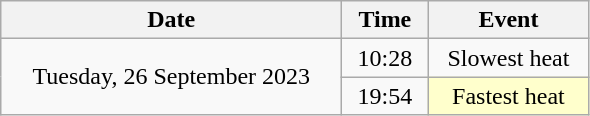<table class = "wikitable" style="text-align:center;">
<tr>
<th width=220>Date</th>
<th width=50>Time</th>
<th width=100>Event</th>
</tr>
<tr>
<td rowspan=2>Tuesday, 26 September 2023</td>
<td>10:28</td>
<td>Slowest heat</td>
</tr>
<tr>
<td>19:54</td>
<td bgcolor=ffffcc>Fastest heat</td>
</tr>
</table>
